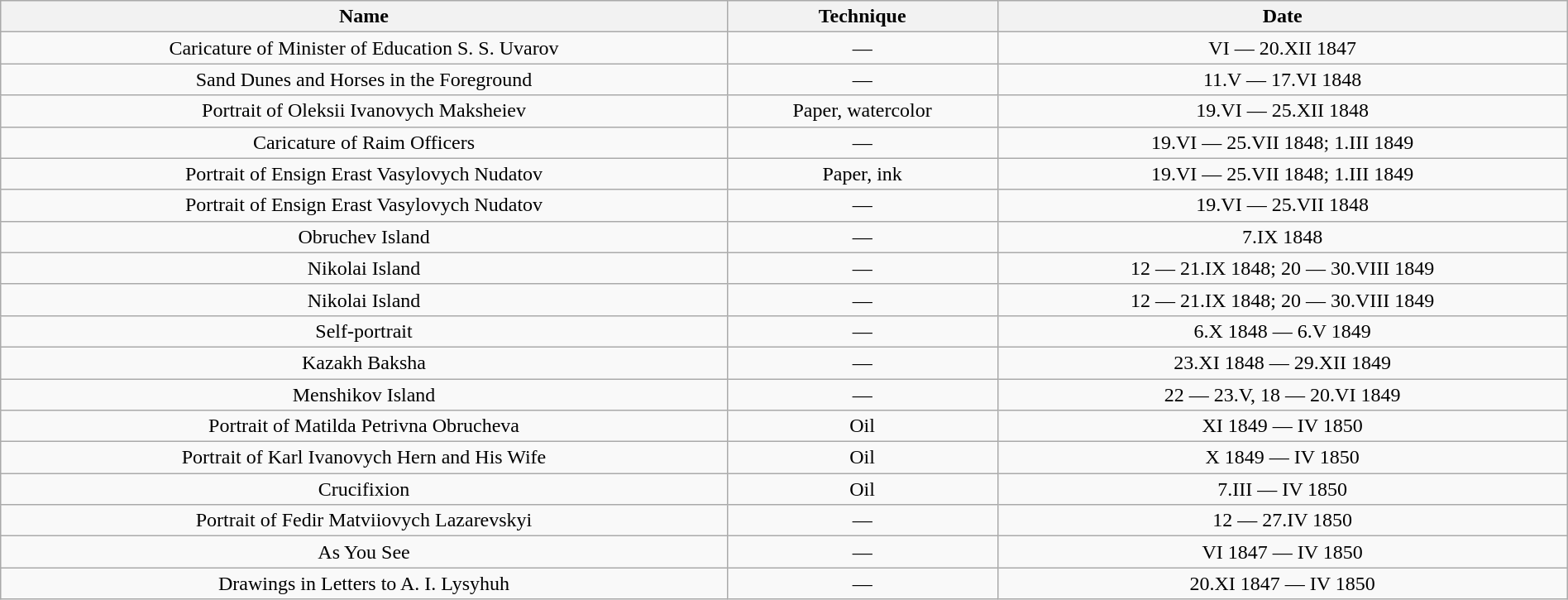<table class="wikitable sortable" style="width:100%; text-align:center;">
<tr>
<th>Name</th>
<th style="min-width:6em;">Technique</th>
<th class="unsortable">Date</th>
</tr>
<tr>
<td>Caricature of Minister of Education S. S. Uvarov</td>
<td>—</td>
<td>VI — 20.XII 1847</td>
</tr>
<tr>
<td>Sand Dunes and Horses in the Foreground</td>
<td>—</td>
<td>11.V — 17.VI 1848</td>
</tr>
<tr>
<td>Portrait of Oleksii Ivanovych Maksheiev</td>
<td>Paper, watercolor</td>
<td>19.VI — 25.XII 1848</td>
</tr>
<tr>
<td>Caricature of Raim Officers</td>
<td>—</td>
<td>19.VI — 25.VII 1848; 1.III 1849</td>
</tr>
<tr>
<td>Portrait of Ensign Erast Vasylovych Nudatov</td>
<td>Paper, ink</td>
<td>19.VI — 25.VII 1848; 1.III 1849</td>
</tr>
<tr>
<td>Portrait of Ensign Erast Vasylovych Nudatov</td>
<td>—</td>
<td>19.VI — 25.VII 1848</td>
</tr>
<tr>
<td>Obruchev Island</td>
<td>—</td>
<td>7.IX 1848</td>
</tr>
<tr>
<td>Nikolai Island</td>
<td>—</td>
<td>12 — 21.IX 1848; 20 — 30.VIII 1849</td>
</tr>
<tr>
<td>Nikolai Island</td>
<td>—</td>
<td>12 — 21.IX 1848; 20 — 30.VIII 1849</td>
</tr>
<tr>
<td>Self-portrait</td>
<td>—</td>
<td>6.X 1848 — 6.V 1849</td>
</tr>
<tr>
<td>Kazakh Baksha</td>
<td>—</td>
<td>23.XI 1848 — 29.XII 1849</td>
</tr>
<tr>
<td>Menshikov Island</td>
<td>—</td>
<td>22 — 23.V, 18 — 20.VI 1849</td>
</tr>
<tr>
<td>Portrait of Matilda Petrivna Obrucheva</td>
<td>Oil</td>
<td>XI 1849 — IV 1850</td>
</tr>
<tr>
<td>Portrait of Karl Ivanovych Hern and His Wife</td>
<td>Oil</td>
<td>X 1849 — IV 1850</td>
</tr>
<tr>
<td>Crucifixion</td>
<td>Oil</td>
<td>7.III — IV 1850</td>
</tr>
<tr>
<td>Portrait of Fedir Matviiovych Lazarevskyi</td>
<td>—</td>
<td>12 — 27.IV 1850</td>
</tr>
<tr>
<td>As You See</td>
<td>—</td>
<td>VI 1847 — IV 1850</td>
</tr>
<tr>
<td>Drawings in Letters to A. I. Lysyhuh</td>
<td>—</td>
<td>20.XI 1847 — IV 1850</td>
</tr>
</table>
